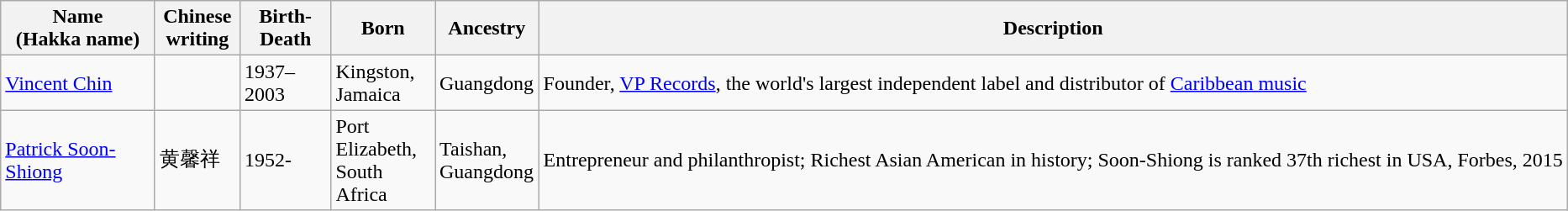<table class="wikitable">
<tr>
<th width="115">Name<br>(Hakka name)</th>
<th width="60">Chinese writing</th>
<th width="65">Birth-Death</th>
<th width="75">Born</th>
<th width="75">Ancestry</th>
<th>Description</th>
</tr>
<tr>
<td><a href='#'>Vincent Chin</a></td>
<td></td>
<td>1937–2003</td>
<td>Kingston, Jamaica</td>
<td>Guangdong</td>
<td>Founder, <a href='#'>VP Records</a>, the world's largest independent label and distributor of <a href='#'>Caribbean music</a></td>
</tr>
<tr>
<td><a href='#'>Patrick Soon-Shiong</a></td>
<td>黄馨祥</td>
<td>1952-</td>
<td>Port Elizabeth, South Africa</td>
<td>Taishan, Guangdong</td>
<td>Entrepreneur and philanthropist; Richest Asian American in history; Soon-Shiong is ranked 37th richest in USA, Forbes, 2015</td>
</tr>
</table>
